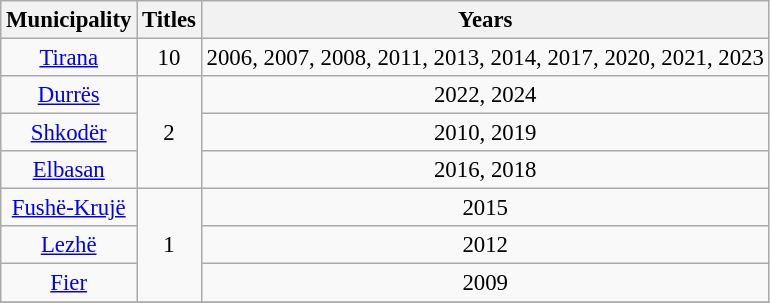<table class="wikitable " style="font-size: 95%; text-align:center;">
<tr>
<th>Municipality</th>
<th>Titles</th>
<th>Years</th>
</tr>
<tr>
<td><a href='#'>Tirana</a></td>
<td rowspan="1" style="text-align: center">10</td>
<td>2006, 2007, 2008, 2011, 2013, 2014, 2017, 2020, 2021, 2023</td>
</tr>
<tr>
<td><a href='#'>Durrës</a></td>
<td rowspan="3" style="text-align: center">2</td>
<td>2022, 2024</td>
</tr>
<tr>
<td><a href='#'>Shkodër</a></td>
<td>2010, 2019</td>
</tr>
<tr>
<td><a href='#'>Elbasan</a></td>
<td>2016, 2018</td>
</tr>
<tr>
<td><a href='#'>Fushë-Krujë</a></td>
<td rowspan="3" style="text-align: center">1</td>
<td>2015</td>
</tr>
<tr>
<td><a href='#'>Lezhë</a></td>
<td>2012</td>
</tr>
<tr>
<td><a href='#'>Fier</a></td>
<td>2009</td>
</tr>
<tr>
</tr>
</table>
